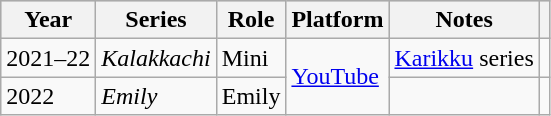<table class="wikitable sortable">
<tr style="background:#ccc; text-align:center;">
<th>Year</th>
<th>Series</th>
<th>Role</th>
<th>Platform</th>
<th>Notes</th>
<th></th>
</tr>
<tr>
<td>2021–22</td>
<td><em>Kalakkachi</em></td>
<td>Mini</td>
<td rowspan="2"><a href='#'>YouTube</a></td>
<td><a href='#'>Karikku</a> series</td>
<td></td>
</tr>
<tr>
<td>2022</td>
<td><em>Emily</em></td>
<td>Emily</td>
<td></td>
<td></td>
</tr>
</table>
